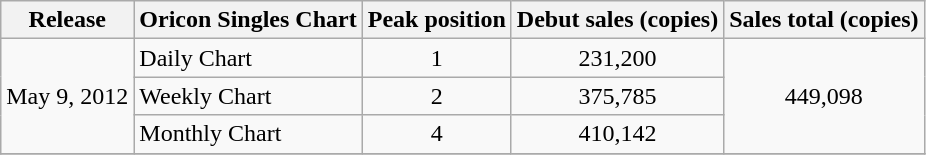<table class="wikitable">
<tr>
<th>Release</th>
<th>Oricon Singles Chart</th>
<th>Peak position</th>
<th>Debut sales (copies)</th>
<th>Sales total (copies)</th>
</tr>
<tr>
<td rowspan="3">May 9, 2012</td>
<td>Daily Chart</td>
<td align="center">1</td>
<td align="center">231,200</td>
<td style="text-align:center;" rowspan="3">449,098</td>
</tr>
<tr>
<td>Weekly Chart</td>
<td align="center">2</td>
<td align="center">375,785</td>
</tr>
<tr>
<td>Monthly Chart</td>
<td align="center">4</td>
<td align="center">410,142</td>
</tr>
<tr>
</tr>
</table>
